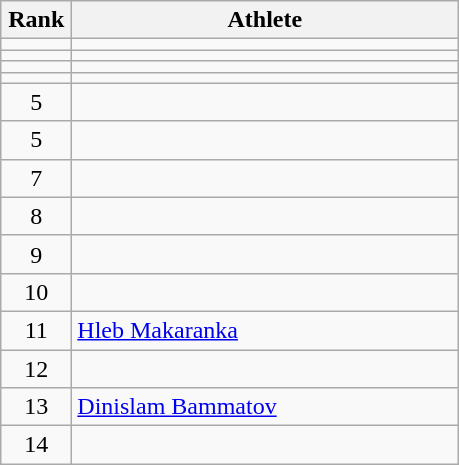<table class="wikitable" style="text-align: center;">
<tr>
<th width=40>Rank</th>
<th width=250>Athlete</th>
</tr>
<tr>
<td></td>
<td align="left"></td>
</tr>
<tr>
<td></td>
<td align="left"></td>
</tr>
<tr>
<td></td>
<td align="left"></td>
</tr>
<tr>
<td></td>
<td align="left"></td>
</tr>
<tr>
<td>5</td>
<td align="left"></td>
</tr>
<tr>
<td>5</td>
<td align="left"></td>
</tr>
<tr>
<td>7</td>
<td align="left"></td>
</tr>
<tr>
<td>8</td>
<td align="left"></td>
</tr>
<tr>
<td>9</td>
<td align="left"></td>
</tr>
<tr>
<td>10</td>
<td align="left"></td>
</tr>
<tr>
<td>11</td>
<td align="left"> <a href='#'>Hleb Makaranka</a> </td>
</tr>
<tr>
<td>12</td>
<td align="left"></td>
</tr>
<tr>
<td>13</td>
<td align="left"> <a href='#'>Dinislam Bammatov</a> </td>
</tr>
<tr>
<td>14</td>
<td align="left"></td>
</tr>
</table>
